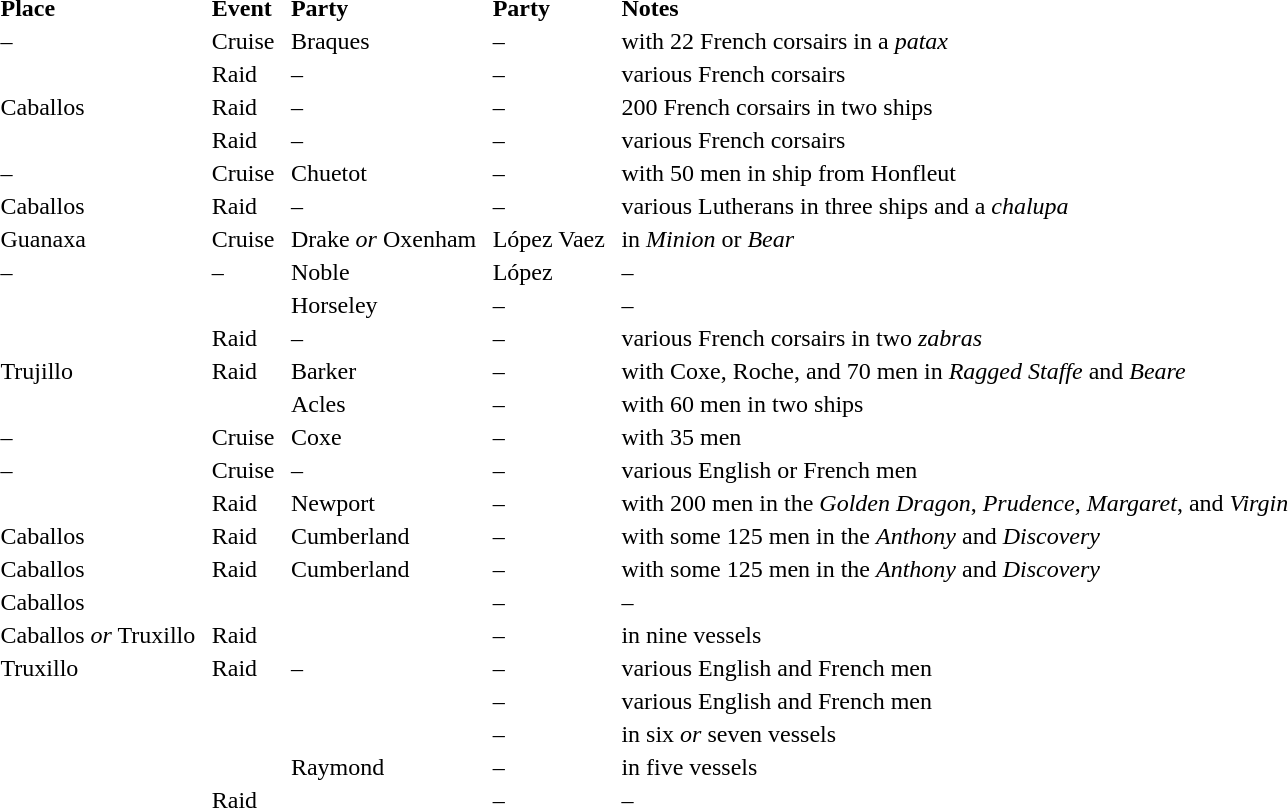<table class="sortable">
<tr>
<th style="text-align:right;"></th>
<th style="text-align:right;padding-left:.5em;"></th>
<th style="text-align:left;padding-left:.5em;"class=unsortable>Place</th>
<th style="text-align:left;padding-left:.5em;"class=unsortable>Event</th>
<th style="text-align:left;padding-left:.5em;"class=unsortable>Party</th>
<th style="text-align:left;padding-left:.5em;"class=unsortable>Party</th>
<th style="text-align:left;padding-left:.5em;"class=unsortable>Notes</th>
</tr>
<tr>
<td style="text-align:right;vertical-align:top;"></td>
<td style="text-align:right;vertical-align:top;padding-left:.5em;"></td>
<td style="vertical-align:top;padding-left:.5em;">–</td>
<td style="padding-left:.5em;vertical-align:top;">Cruise</td>
<td style="padding-left:.5em;vertical-align:top;">Braques</td>
<td style="padding-left:.5em;vertical-align:top;">–</td>
<td style="padding-left:.5em;vertical-align:top;">with 22 French corsairs in a <em>patax</em></td>
</tr>
<tr>
<td style="text-align:right;vertical-align:top;"></td>
<td style="text-align:right;vertical-align:top;padding-left:.5em;"></td>
<td style="vertical-align:top;padding-left:.5em;"></td>
<td style="padding-left:.5em;vertical-align:top;">Raid</td>
<td style="padding-left:.5em;vertical-align:top;">–</td>
<td style="padding-left:.5em;vertical-align:top;">–</td>
<td style="padding-left:.5em;vertical-align:top;">various French corsairs</td>
</tr>
<tr>
<td style="text-align:right;vertical-align:top;"></td>
<td style="text-align:right;vertical-align:top;padding-left:.5em;"></td>
<td style="vertical-align:top;padding-left:.5em;">Caballos</td>
<td style="padding-left:.5em;vertical-align:top;">Raid</td>
<td style="padding-left:.5em;vertical-align:top;">–</td>
<td style="padding-left:.5em;vertical-align:top;">–</td>
<td style="padding-left:.5em;vertical-align:top;">200 French corsairs in two ships</td>
</tr>
<tr>
<td style="text-align:right;vertical-align:top;"></td>
<td style="text-align:right;vertical-align:top;padding-left:.5em;"></td>
<td style="vertical-align:top;padding-left:.5em;"></td>
<td style="padding-left:.5em;vertical-align:top;">Raid</td>
<td style="padding-left:.5em;vertical-align:top;">–</td>
<td style="padding-left:.5em;vertical-align:top;">–</td>
<td style="padding-left:.5em;vertical-align:top;">various French corsairs</td>
</tr>
<tr>
<td style="text-align:right;vertical-align:top;"></td>
<td style="text-align:right;vertical-align:top;padding-left:.5em;"></td>
<td style="vertical-align:top;padding-left:.5em;">–</td>
<td style="padding-left:.5em;vertical-align:top;">Cruise</td>
<td style="padding-left:.5em;vertical-align:top;">Chuetot</td>
<td style="padding-left:.5em;vertical-align:top;">–</td>
<td style="padding-left:.5em;vertical-align:top;">with 50 men in ship from Honfleut</td>
</tr>
<tr>
<td style="text-align:right;vertical-align:top;"></td>
<td style="text-align:right;vertical-align:top;padding-left:.5em;"></td>
<td style="vertical-align:top;padding-left:.5em;">Caballos</td>
<td style="padding-left:.5em;vertical-align:top;">Raid</td>
<td style="padding-left:.5em;vertical-align:top;">–</td>
<td style="padding-left:.5em;vertical-align:top;">–</td>
<td style="padding-left:.5em;vertical-align:top;">various Lutherans in three ships and a <em>chalupa</em></td>
</tr>
<tr>
<td style="text-align:right;vertical-align:top;"></td>
<td style="text-align:right;vertical-align:top;padding-left:.5em;"></td>
<td style="vertical-align:top;padding-left:.5em;">Guanaxa</td>
<td style="padding-left:.5em;vertical-align:top;">Cruise</td>
<td style="padding-left:.5em;vertical-align:top;">Drake <em>or</em> Oxenham</td>
<td style="padding-left:.5em;vertical-align:top;">López Vaez</td>
<td style="padding-left:.5em;vertical-align:top;">in <em>Minion</em> or <em>Bear</em></td>
</tr>
<tr>
<td style="text-align:right;vertical-align:top;"></td>
<td style="text-align:right;vertical-align:top;padding-left:.5em;"></td>
<td style="vertical-align:top;padding-left:.5em;">–</td>
<td style="padding-left:.5em;vertical-align:top;">–</td>
<td style="padding-left:.5em;vertical-align:top;">Noble</td>
<td style="padding-left:.5em;vertical-align:top;">López</td>
<td style="padding-left:.5em;vertical-align:top;">–</td>
</tr>
<tr>
<td style="text-align:right;vertical-align:top;"></td>
<td style="text-align:right;vertical-align:top;padding-left:.5em;"></td>
<td style="vertical-align:top;padding-left:.5em;"></td>
<td style="padding-left:.5em;vertical-align:top;"></td>
<td style="padding-left:.5em;vertical-align:top;">Horseley</td>
<td style="padding-left:.5em;vertical-align:top;">–</td>
<td style="padding-left:.5em;vertical-align:top;">–</td>
</tr>
<tr>
<td style="text-align:right;vertical-align:top;"></td>
<td style="text-align:right;vertical-align:top;padding-left:.5em;"></td>
<td style="vertical-align:top;padding-left:.5em;"></td>
<td style="padding-left:.5em;vertical-align:top;">Raid</td>
<td style="padding-left:.5em;vertical-align:top;">–</td>
<td style="padding-left:.5em;vertical-align:top;">–</td>
<td style="padding-left:.5em;vertical-align:top;">various French corsairs in two <em>zabras</em></td>
</tr>
<tr>
<td style="text-align:right;vertical-align:top;"></td>
<td style="text-align:right;vertical-align:top;padding-left:.5em;"></td>
<td style="vertical-align:top;padding-left:.5em;">Trujillo</td>
<td style="padding-left:.5em;vertical-align:top;">Raid</td>
<td style="padding-left:.5em;vertical-align:top;">Barker</td>
<td style="padding-left:.5em;vertical-align:top;">–</td>
<td style="padding-left:.5em;vertical-align:top;">with Coxe, Roche, and 70 men in <em>Ragged Staffe</em> and <em>Beare</em></td>
</tr>
<tr>
<td style="text-align:right;vertical-align:top;"></td>
<td style="text-align:right;vertical-align:top;padding-left:.5em;"></td>
<td style="vertical-align:top;padding-left:.5em;"></td>
<td style="padding-left:.5em;vertical-align:top;"></td>
<td style="padding-left:.5em;vertical-align:top;">Acles</td>
<td style="padding-left:.5em;vertical-align:top;">–</td>
<td style="padding-left:.5em;vertical-align:top;">with 60 men in two ships</td>
</tr>
<tr>
<td style="text-align:right;vertical-align:top;"></td>
<td style="text-align:right;vertical-align:top;padding-left:.5em;"></td>
<td style="vertical-align:top;padding-left:.5em;">–</td>
<td style="padding-left:.5em;vertical-align:top;">Cruise</td>
<td style="padding-left:.5em;vertical-align:top;">Coxe</td>
<td style="padding-left:.5em;vertical-align:top;">–</td>
<td style="padding-left:.5em;vertical-align:top;">with 35 men</td>
</tr>
<tr>
<td style="text-align:right;vertical-align:top;"></td>
<td style="text-align:right;vertical-align:top;padding-left:.5em;"></td>
<td style="vertical-align:top;padding-left:.5em;">–</td>
<td style="padding-left:.5em;vertical-align:top;">Cruise</td>
<td style="padding-left:.5em;vertical-align:top;">–</td>
<td style="padding-left:.5em;vertical-align:top;">–</td>
<td style="padding-left:.5em;vertical-align:top;">various English or French men</td>
</tr>
<tr>
<td style="text-align:right;vertical-align:top;"></td>
<td style="text-align:right;vertical-align:top;padding-left:.5em;"></td>
<td style="vertical-align:top;padding-left:.5em;"></td>
<td style="padding-left:.5em;vertical-align:top;">Raid</td>
<td style="padding-left:.5em;vertical-align:top;">Newport</td>
<td style="padding-left:.5em;vertical-align:top;">–</td>
<td style="padding-left:.5em;vertical-align:top;">with 200 men in the <em>Golden Dragon</em>, <em>Prudence</em>, <em>Margaret</em>, and <em>Virgin</em></td>
</tr>
<tr>
<td style="text-align:right;vertical-align:top;"></td>
<td style="text-align:right;vertical-align:top;padding-left:.5em;"></td>
<td style="vertical-align:top;padding-left:.5em;">Caballos</td>
<td style="padding-left:.5em;vertical-align:top;">Raid</td>
<td style="padding-left:.5em;vertical-align:top;">Cumberland</td>
<td style="padding-left:.5em;vertical-align:top;">–</td>
<td style="padding-left:.5em;vertical-align:top;">with some 125 men in the <em>Anthony</em> and <em>Discovery</em></td>
</tr>
<tr>
<td style="text-align:right;vertical-align:top;"></td>
<td style="text-align:right;vertical-align:top;padding-left:.5em;"></td>
<td style="vertical-align:top;padding-left:.5em;">Caballos</td>
<td style="padding-left:.5em;vertical-align:top;">Raid</td>
<td style="padding-left:.5em;vertical-align:top;">Cumberland</td>
<td style="padding-left:.5em;vertical-align:top;">–</td>
<td style="padding-left:.5em;vertical-align:top;">with some 125 men in the <em>Anthony</em> and <em>Discovery</em></td>
</tr>
<tr>
<td style="text-align:right;vertical-align:top;"></td>
<td style="text-align:right;vertical-align:top;padding-left:.5em;"></td>
<td style="vertical-align:top;padding-left:.5em;">Caballos</td>
<td style="padding-left:.5em;vertical-align:top;"></td>
<td style="padding-left:.5em;vertical-align:top;"></td>
<td style="padding-left:.5em;vertical-align:top;">–</td>
<td style="padding-left:.5em;vertical-align:top;">–</td>
</tr>
<tr>
<td style="text-align:right;vertical-align:top;"></td>
<td style="text-align:right;vertical-align:top;padding-left:.5em;"></td>
<td style="vertical-align:top;padding-left:.5em;">Caballos <em>or</em> Truxillo</td>
<td style="padding-left:.5em;vertical-align:top;">Raid</td>
<td style="padding-left:.5em;vertical-align:top;"></td>
<td style="padding-left:.5em;vertical-align:top;">–</td>
<td style="padding-left:.5em;vertical-align:top;">in nine vessels</td>
</tr>
<tr>
<td style="text-align:right;vertical-align:top;"></td>
<td style="text-align:right;vertical-align:top;padding-left:.5em;"></td>
<td style="vertical-align:top;padding-left:.5em;">Truxillo</td>
<td style="padding-left:.5em;vertical-align:top;">Raid</td>
<td style="padding-left:.5em;vertical-align:top;">–</td>
<td style="padding-left:.5em;vertical-align:top;">–</td>
<td style="padding-left:.5em;vertical-align:top;">various English and French men</td>
</tr>
<tr>
<td style="text-align:right;vertical-align:top;"></td>
<td style="text-align:right;vertical-align:top;padding-left:.5em;"></td>
<td style="vertical-align:top;padding-left:.5em;"></td>
<td style="padding-left:.5em;vertical-align:top;"></td>
<td style="padding-left:.5em;vertical-align:top;"></td>
<td style="padding-left:.5em;vertical-align:top;">–</td>
<td style="padding-left:.5em;vertical-align:top;">various English and French men</td>
</tr>
<tr>
<td style="text-align:right;vertical-align:top;"></td>
<td style="text-align:right;vertical-align:top;padding-left:.5em;"></td>
<td style="vertical-align:top;padding-left:.5em;"></td>
<td style="padding-left:.5em;vertical-align:top;"></td>
<td style="padding-left:.5em;vertical-align:top;"></td>
<td style="padding-left:.5em;vertical-align:top;">–</td>
<td style="padding-left:.5em;vertical-align:top;">in six <em>or</em> seven vessels</td>
</tr>
<tr>
<td style="text-align:right;vertical-align:top;"></td>
<td style="text-align:right;vertical-align:top;padding-left:.5em;"></td>
<td style="vertical-align:top;padding-left:.5em;"></td>
<td style="padding-left:.5em;vertical-align:top;"></td>
<td style="padding-left:.5em;vertical-align:top;">Raymond</td>
<td style="padding-left:.5em;vertical-align:top;">–</td>
<td style="padding-left:.5em;vertical-align:top;">in five vessels</td>
</tr>
<tr>
<td style="text-align:right;vertical-align:top;"></td>
<td style="text-align:right;vertical-align:top;padding-left:.5em;"></td>
<td style="vertical-align:top;padding-left:.5em;"></td>
<td style="padding-left:.5em;vertical-align:top;">Raid</td>
<td style="padding-left:.5em;vertical-align:top;"></td>
<td style="padding-left:.5em;vertical-align:top;">–</td>
<td style="padding-left:.5em;vertical-align:top;">–</td>
</tr>
</table>
